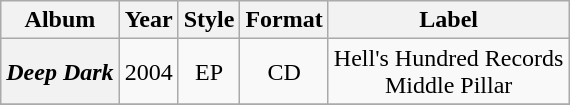<table class="wikitable plainrowheaders" border="1">
<tr>
<th scope="col">Album</th>
<th scope="col">Year</th>
<th scope="col">Style</th>
<th scope="col">Format</th>
<th scope="col">Label</th>
</tr>
<tr>
<th scope="row"><em>Deep Dark</em></th>
<td style="text-align:center;">2004</td>
<td style="text-align:center;">EP</td>
<td style="text-align:center;">CD</td>
<td style="text-align:center;">Hell's Hundred Records <br> Middle Pillar</td>
</tr>
<tr>
</tr>
</table>
